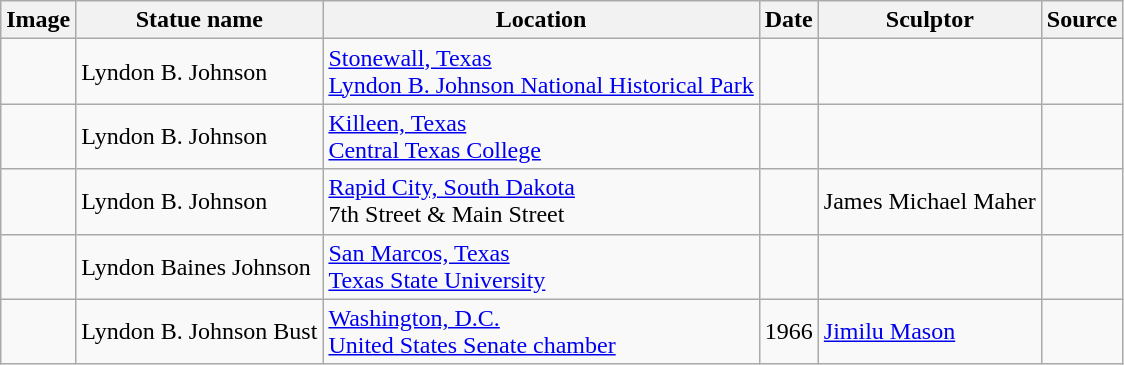<table class="wikitable sortable">
<tr>
<th class="unsortable" scope="col">Image</th>
<th scope="col">Statue name</th>
<th scope="col">Location</th>
<th scope="col">Date</th>
<th scope="col">Sculptor</th>
<th class="unsortable" scope="col">Source</th>
</tr>
<tr>
<td></td>
<td>Lyndon B. Johnson</td>
<td><a href='#'>Stonewall, Texas</a><br><a href='#'>Lyndon B. Johnson National Historical Park</a></td>
<td></td>
<td></td>
<td></td>
</tr>
<tr>
<td></td>
<td>Lyndon B. Johnson</td>
<td><a href='#'>Killeen, Texas</a><br><a href='#'>Central Texas College</a></td>
<td></td>
<td></td>
<td></td>
</tr>
<tr>
<td></td>
<td>Lyndon B. Johnson</td>
<td><a href='#'>Rapid City, South Dakota</a><br>7th Street & Main Street</td>
<td></td>
<td>James Michael Maher</td>
<td></td>
</tr>
<tr>
<td></td>
<td>Lyndon Baines Johnson</td>
<td><a href='#'>San Marcos, Texas</a><br><a href='#'>Texas State University</a></td>
<td></td>
<td></td>
<td></td>
</tr>
<tr>
<td></td>
<td>Lyndon B. Johnson Bust</td>
<td><a href='#'>Washington, D.C.</a><br><a href='#'>United States Senate chamber</a></td>
<td>1966</td>
<td><a href='#'>Jimilu Mason</a></td>
<td></td>
</tr>
</table>
